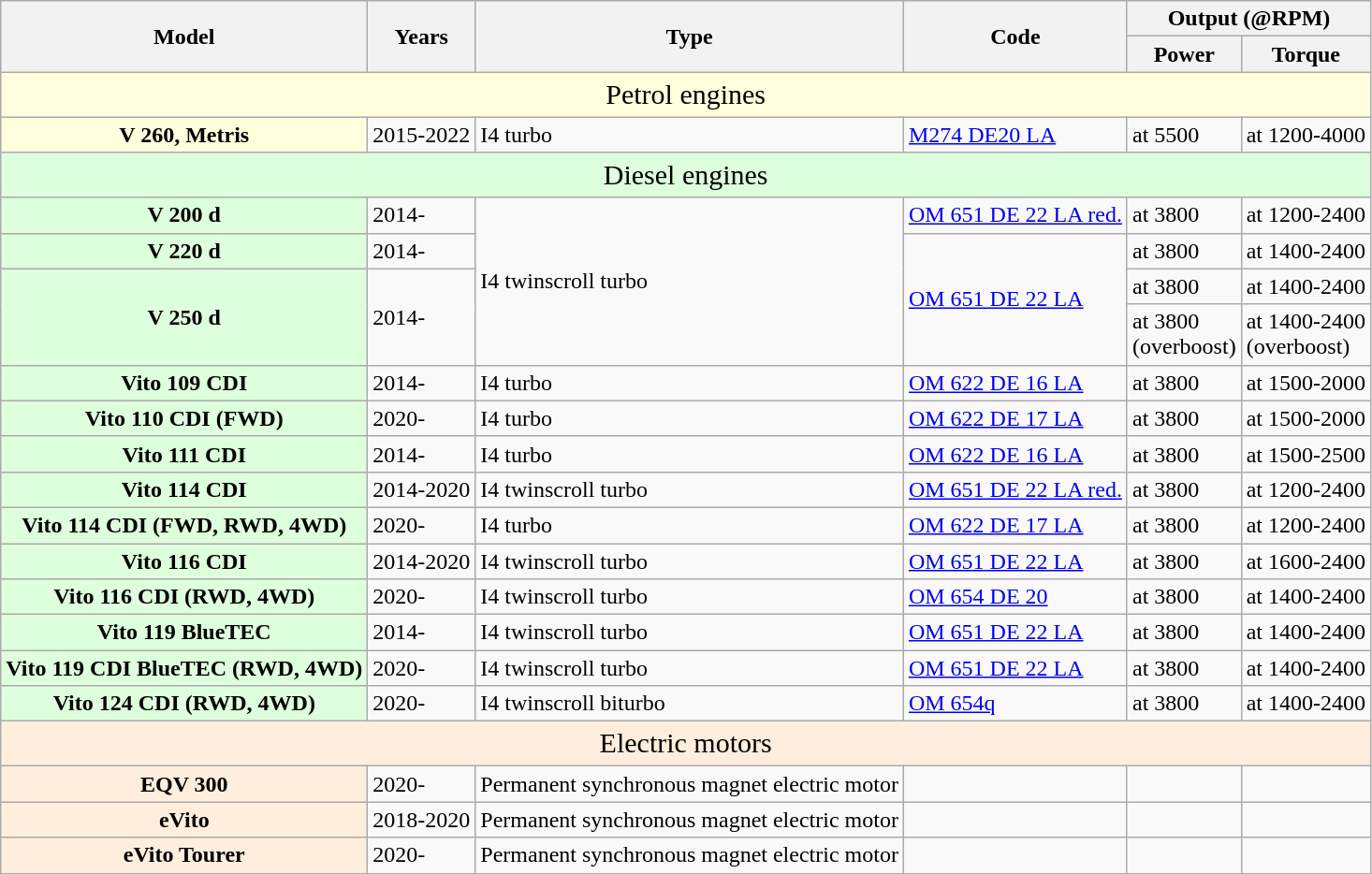<table class="wikitable sortable collapsible">
<tr>
<th rowspan=2>Model</th>
<th rowspan=2>Years</th>
<th rowspan=2>Type</th>
<th rowspan=2>Code</th>
<th colspan=2>Output (@RPM)</th>
</tr>
<tr>
<th>Power</th>
<th>Torque</th>
</tr>
<tr>
<td colspan=6 style="text-align:center;font-size:125%;background:#ffd;" data-sort-value="zzz">Petrol engines</td>
</tr>
<tr>
<th style="background:#ffd;">V 260, Metris</th>
<td>2015-2022</td>
<td> I4 turbo</td>
<td><a href='#'>M274 DE20 LA</a></td>
<td> at 5500</td>
<td> at 1200-4000</td>
</tr>
<tr>
<td colspan=6 style="text-align:center;font-size:125%;background:#dfd;" data-sort-value="zzz">Diesel engines</td>
</tr>
<tr>
<th style="background:#dfd;">V 200 d</th>
<td>2014-</td>
<td rowspan=4> I4 twinscroll turbo</td>
<td><a href='#'>OM 651 DE 22 LA red.</a></td>
<td> at 3800</td>
<td> at 1200-2400</td>
</tr>
<tr>
<th style="background:#dfd;">V 220 d</th>
<td>2014-</td>
<td rowspan=3><a href='#'>OM 651 DE 22 LA</a></td>
<td> at 3800</td>
<td> at 1400-2400</td>
</tr>
<tr>
<th style="background:#dfd;" rowspan=2>V 250 d</th>
<td rowspan=2>2014-</td>
<td> at 3800</td>
<td> at 1400-2400</td>
</tr>
<tr>
<td> at 3800<br>(overboost)</td>
<td> at 1400-2400<br>(overboost)</td>
</tr>
<tr>
<th style="background:#dfd;">Vito 109 CDI</th>
<td>2014-</td>
<td> I4 turbo</td>
<td><a href='#'>OM 622 DE 16 LA</a></td>
<td> at 3800</td>
<td> at 1500-2000</td>
</tr>
<tr>
<th style="background:#dfd;">Vito 110 CDI (FWD)</th>
<td>2020-</td>
<td> I4 turbo</td>
<td><a href='#'>OM 622 DE 17 LA</a></td>
<td> at 3800</td>
<td> at 1500-2000</td>
</tr>
<tr>
<th style="background:#dfd;">Vito 111 CDI</th>
<td>2014-</td>
<td> I4 turbo</td>
<td><a href='#'>OM 622 DE 16 LA</a></td>
<td> at 3800</td>
<td> at 1500-2500</td>
</tr>
<tr>
<th style="background:#dfd;">Vito 114 CDI</th>
<td>2014-2020</td>
<td> I4 twinscroll turbo</td>
<td><a href='#'>OM 651 DE 22 LA red.</a></td>
<td> at 3800</td>
<td> at 1200-2400</td>
</tr>
<tr>
<th style="background:#dfd;">Vito 114 CDI (FWD, RWD, 4WD)</th>
<td>2020-</td>
<td> I4 turbo</td>
<td><a href='#'>OM 622 DE 17 LA</a></td>
<td> at 3800</td>
<td> at 1200-2400</td>
</tr>
<tr>
<th style="background:#dfd;">Vito 116 CDI</th>
<td>2014-2020</td>
<td> I4 twinscroll turbo</td>
<td><a href='#'>OM 651 DE 22 LA</a></td>
<td> at 3800</td>
<td> at 1600-2400</td>
</tr>
<tr>
<th style="background:#dfd;">Vito 116 CDI (RWD, 4WD)</th>
<td>2020-</td>
<td> I4 twinscroll turbo</td>
<td><a href='#'>OM 654 DE 20</a></td>
<td> at 3800</td>
<td> at 1400-2400</td>
</tr>
<tr>
<th style="background:#dfd;">Vito 119 BlueTEC</th>
<td>2014-</td>
<td> I4 twinscroll turbo</td>
<td><a href='#'>OM 651 DE 22 LA</a></td>
<td> at 3800</td>
<td> at 1400-2400</td>
</tr>
<tr>
<th style="background:#dfd;">Vito 119 CDI BlueTEC (RWD, 4WD)</th>
<td>2020-</td>
<td> I4 twinscroll turbo</td>
<td><a href='#'>OM 651 DE 22 LA</a></td>
<td> at 3800</td>
<td> at 1400-2400</td>
</tr>
<tr>
<th style="background:#dfd;">Vito 124 CDI (RWD, 4WD)</th>
<td>2020-</td>
<td> I4 twinscroll biturbo</td>
<td><a href='#'>OM 654q</a></td>
<td> at 3800</td>
<td> at 1400-2400</td>
</tr>
<tr>
<td colspan=6 style="text-align:center;font-size:125%;background:#fed;" data-sort-value="zzz">Electric motors</td>
</tr>
<tr>
<th style="background:#fed;">EQV 300</th>
<td>2020-</td>
<td>Permanent synchronous magnet electric motor</td>
<td></td>
<td></td>
<td></td>
</tr>
<tr>
<th style="background:#fed;">eVito</th>
<td>2018-2020</td>
<td>Permanent synchronous magnet electric motor</td>
<td></td>
<td></td>
<td></td>
</tr>
<tr>
<th style="background:#fed;">eVito Tourer</th>
<td>2020-</td>
<td>Permanent synchronous magnet electric motor</td>
<td></td>
<td></td>
<td></td>
</tr>
</table>
